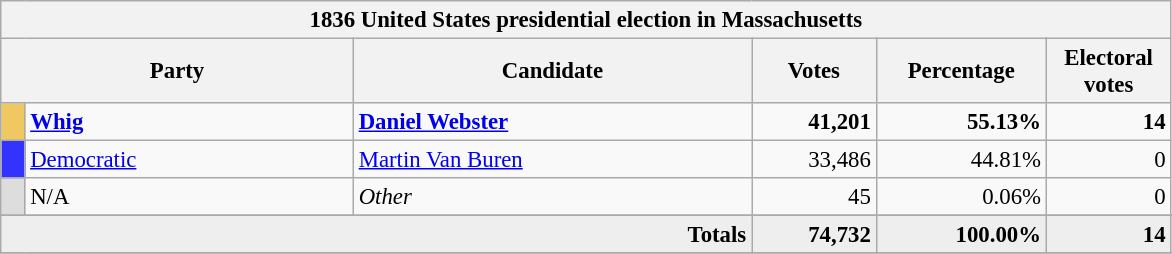<table class="wikitable" style="font-size: 95%;">
<tr>
<th colspan="6">1836 United States presidential election in Massachusetts</th>
</tr>
<tr>
<th colspan="2" style="width: 15em">Party</th>
<th style="width: 17em">Candidate</th>
<th style="width: 5em">Votes</th>
<th style="width: 7em">Percentage</th>
<th style="width: 5em">Electoral votes</th>
</tr>
<tr>
<th style="background-color:#F0C862; width: 3px"></th>
<td style="width: 130px"><strong><a href='#'>Whig</a></strong></td>
<td><strong><a href='#'>Daniel Webster</a></strong></td>
<td align="right"><strong>41,201</strong></td>
<td align="right"><strong>55.13%</strong></td>
<td align="right"><strong>14</strong></td>
</tr>
<tr>
<th style="background-color:#3333FF; width: 3px"></th>
<td style="width: 130px"><a href='#'>Democratic</a></td>
<td><a href='#'>Martin Van Buren</a></td>
<td align="right">33,486</td>
<td align="right">44.81%</td>
<td align="right">0</td>
</tr>
<tr>
<th style="background-color:#DDDDDD; width: 3px"></th>
<td style="width: 130px">N/A</td>
<td><em>Other</em></td>
<td align="right">45</td>
<td align="right">0.06%</td>
<td align="right">0</td>
</tr>
<tr>
</tr>
<tr bgcolor="#EEEEEE">
<td colspan="3" align="right"><strong>Totals</strong></td>
<td align="right"><strong>74,732</strong></td>
<td align="right"><strong>100.00%</strong></td>
<td align="right"><strong>14</strong></td>
</tr>
<tr>
</tr>
</table>
